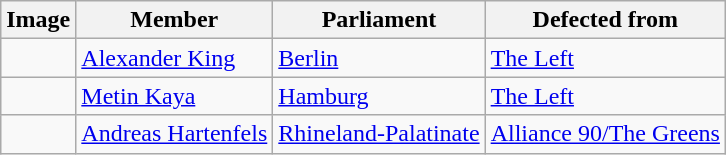<table class="wikitable sortable">
<tr>
<th>Image</th>
<th>Member</th>
<th>Parliament</th>
<th>Defected from</th>
</tr>
<tr>
<td></td>
<td><a href='#'>Alexander King</a></td>
<td><a href='#'>Berlin</a></td>
<td><a href='#'>The Left</a></td>
</tr>
<tr>
<td></td>
<td><a href='#'>Metin Kaya</a></td>
<td><a href='#'>Hamburg</a></td>
<td><a href='#'>The Left</a></td>
</tr>
<tr>
<td></td>
<td><a href='#'>Andreas Hartenfels</a></td>
<td><a href='#'>Rhineland-Palatinate</a></td>
<td><a href='#'>Alliance 90/The Greens</a></td>
</tr>
</table>
